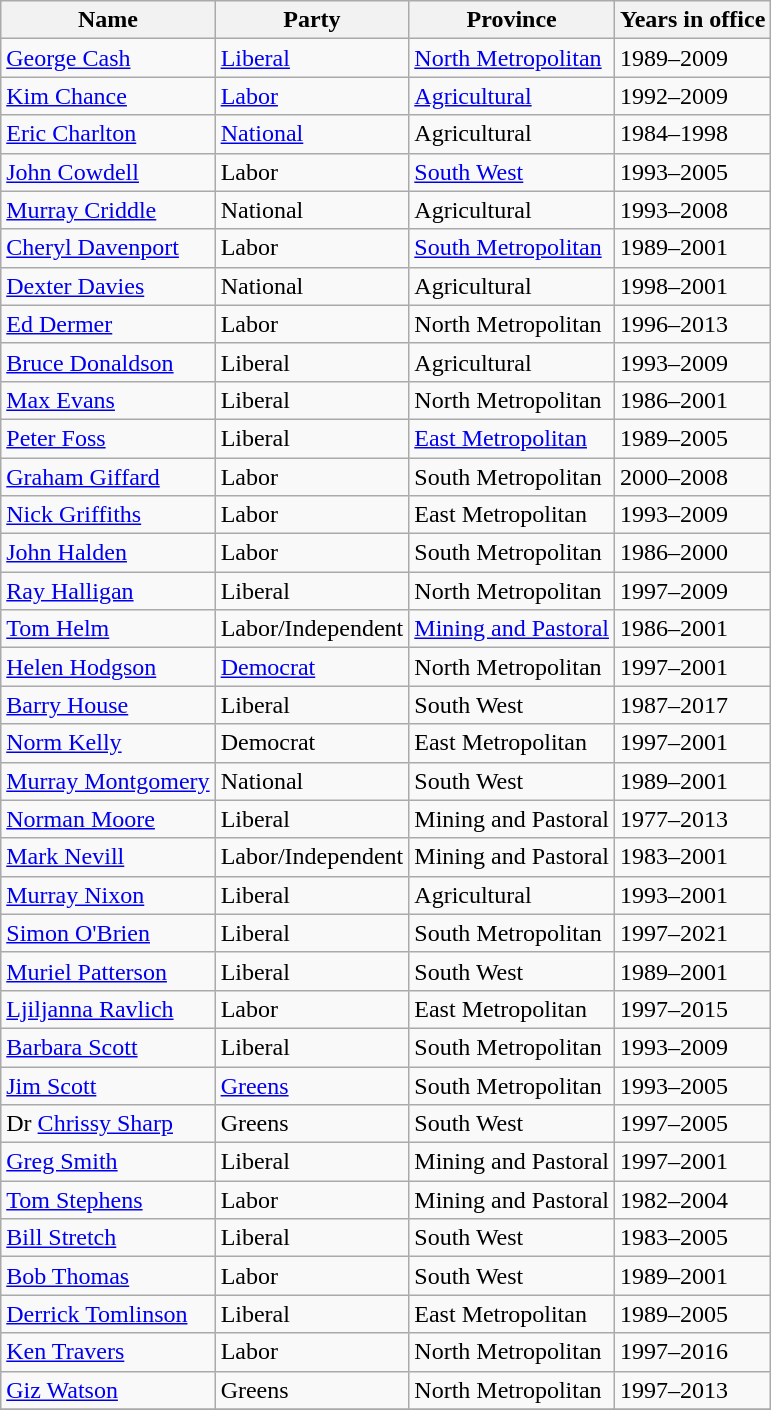<table class="wikitable sortable">
<tr>
<th><strong>Name</strong></th>
<th><strong>Party</strong></th>
<th><strong>Province</strong></th>
<th><strong>Years in office</strong></th>
</tr>
<tr>
<td><a href='#'>George Cash</a></td>
<td><a href='#'>Liberal</a></td>
<td><a href='#'>North Metropolitan</a></td>
<td>1989–2009</td>
</tr>
<tr>
<td><a href='#'>Kim Chance</a></td>
<td><a href='#'>Labor</a></td>
<td><a href='#'>Agricultural</a></td>
<td>1992–2009</td>
</tr>
<tr>
<td><a href='#'>Eric Charlton</a></td>
<td><a href='#'>National</a></td>
<td>Agricultural</td>
<td>1984–1998</td>
</tr>
<tr>
<td><a href='#'>John Cowdell</a></td>
<td>Labor</td>
<td><a href='#'>South West</a></td>
<td>1993–2005</td>
</tr>
<tr>
<td><a href='#'>Murray Criddle</a></td>
<td>National</td>
<td>Agricultural</td>
<td>1993–2008</td>
</tr>
<tr>
<td><a href='#'>Cheryl Davenport</a></td>
<td>Labor</td>
<td><a href='#'>South Metropolitan</a></td>
<td>1989–2001</td>
</tr>
<tr>
<td><a href='#'>Dexter Davies</a></td>
<td>National</td>
<td>Agricultural</td>
<td>1998–2001</td>
</tr>
<tr>
<td><a href='#'>Ed Dermer</a></td>
<td>Labor</td>
<td>North Metropolitan</td>
<td>1996–2013</td>
</tr>
<tr>
<td><a href='#'>Bruce Donaldson</a></td>
<td>Liberal</td>
<td>Agricultural</td>
<td>1993–2009</td>
</tr>
<tr>
<td><a href='#'>Max Evans</a></td>
<td>Liberal</td>
<td>North Metropolitan</td>
<td>1986–2001</td>
</tr>
<tr>
<td><a href='#'>Peter Foss</a></td>
<td>Liberal</td>
<td><a href='#'>East Metropolitan</a></td>
<td>1989–2005</td>
</tr>
<tr>
<td><a href='#'>Graham Giffard</a></td>
<td>Labor</td>
<td>South Metropolitan</td>
<td>2000–2008</td>
</tr>
<tr>
<td><a href='#'>Nick Griffiths</a></td>
<td>Labor</td>
<td>East Metropolitan</td>
<td>1993–2009</td>
</tr>
<tr>
<td><a href='#'>John Halden</a></td>
<td>Labor</td>
<td>South Metropolitan</td>
<td>1986–2000</td>
</tr>
<tr>
<td><a href='#'>Ray Halligan</a></td>
<td>Liberal</td>
<td>North Metropolitan</td>
<td>1997–2009</td>
</tr>
<tr>
<td><a href='#'>Tom Helm</a></td>
<td>Labor/Independent</td>
<td><a href='#'>Mining and Pastoral</a></td>
<td>1986–2001</td>
</tr>
<tr>
<td><a href='#'>Helen Hodgson</a></td>
<td><a href='#'>Democrat</a></td>
<td>North Metropolitan</td>
<td>1997–2001</td>
</tr>
<tr>
<td><a href='#'>Barry House</a></td>
<td>Liberal</td>
<td>South West</td>
<td>1987–2017</td>
</tr>
<tr>
<td><a href='#'>Norm Kelly</a></td>
<td>Democrat</td>
<td>East Metropolitan</td>
<td>1997–2001</td>
</tr>
<tr>
<td><a href='#'>Murray Montgomery</a></td>
<td>National</td>
<td>South West</td>
<td>1989–2001</td>
</tr>
<tr>
<td><a href='#'>Norman Moore</a></td>
<td>Liberal</td>
<td>Mining and Pastoral</td>
<td>1977–2013</td>
</tr>
<tr>
<td><a href='#'>Mark Nevill</a></td>
<td>Labor/Independent</td>
<td>Mining and Pastoral</td>
<td>1983–2001</td>
</tr>
<tr>
<td><a href='#'>Murray Nixon</a></td>
<td>Liberal</td>
<td>Agricultural</td>
<td>1993–2001</td>
</tr>
<tr>
<td><a href='#'>Simon O'Brien</a></td>
<td>Liberal</td>
<td>South Metropolitan</td>
<td>1997–2021</td>
</tr>
<tr>
<td><a href='#'>Muriel Patterson</a></td>
<td>Liberal</td>
<td>South West</td>
<td>1989–2001</td>
</tr>
<tr>
<td><a href='#'>Ljiljanna Ravlich</a></td>
<td>Labor</td>
<td>East Metropolitan</td>
<td>1997–2015</td>
</tr>
<tr>
<td><a href='#'>Barbara Scott</a></td>
<td>Liberal</td>
<td>South Metropolitan</td>
<td>1993–2009</td>
</tr>
<tr>
<td><a href='#'>Jim Scott</a></td>
<td><a href='#'>Greens</a></td>
<td>South Metropolitan</td>
<td>1993–2005</td>
</tr>
<tr>
<td>Dr <a href='#'>Chrissy Sharp</a></td>
<td>Greens</td>
<td>South West</td>
<td>1997–2005</td>
</tr>
<tr>
<td><a href='#'>Greg Smith</a></td>
<td>Liberal</td>
<td>Mining and Pastoral</td>
<td>1997–2001</td>
</tr>
<tr>
<td><a href='#'>Tom Stephens</a></td>
<td>Labor</td>
<td>Mining and Pastoral</td>
<td>1982–2004</td>
</tr>
<tr>
<td><a href='#'>Bill Stretch</a></td>
<td>Liberal</td>
<td>South West</td>
<td>1983–2005</td>
</tr>
<tr>
<td><a href='#'>Bob Thomas</a></td>
<td>Labor</td>
<td>South West</td>
<td>1989–2001</td>
</tr>
<tr>
<td><a href='#'>Derrick Tomlinson</a></td>
<td>Liberal</td>
<td>East Metropolitan</td>
<td>1989–2005</td>
</tr>
<tr>
<td><a href='#'>Ken Travers</a></td>
<td>Labor</td>
<td>North Metropolitan</td>
<td>1997–2016</td>
</tr>
<tr>
<td><a href='#'>Giz Watson</a></td>
<td>Greens</td>
<td>North Metropolitan</td>
<td>1997–2013</td>
</tr>
<tr>
</tr>
</table>
